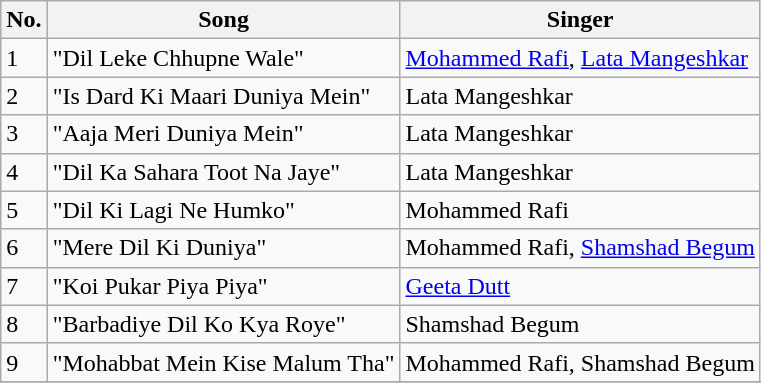<table class="wikitable">
<tr>
<th>No.</th>
<th>Song</th>
<th>Singer</th>
</tr>
<tr>
<td>1</td>
<td>"Dil Leke Chhupne Wale"</td>
<td><a href='#'>Mohammed Rafi</a>, <a href='#'>Lata Mangeshkar</a></td>
</tr>
<tr>
<td>2</td>
<td>"Is Dard Ki Maari Duniya Mein"</td>
<td>Lata Mangeshkar</td>
</tr>
<tr>
<td>3</td>
<td>"Aaja Meri Duniya Mein"</td>
<td>Lata Mangeshkar</td>
</tr>
<tr>
<td>4</td>
<td>"Dil Ka Sahara Toot Na Jaye"</td>
<td>Lata Mangeshkar</td>
</tr>
<tr>
<td>5</td>
<td>"Dil Ki Lagi Ne Humko"</td>
<td>Mohammed Rafi</td>
</tr>
<tr>
<td>6</td>
<td>"Mere Dil Ki Duniya"</td>
<td>Mohammed Rafi, <a href='#'>Shamshad Begum</a></td>
</tr>
<tr>
<td>7</td>
<td>"Koi Pukar Piya Piya"</td>
<td><a href='#'>Geeta Dutt</a></td>
</tr>
<tr>
<td>8</td>
<td>"Barbadiye Dil Ko Kya Roye"</td>
<td>Shamshad Begum</td>
</tr>
<tr>
<td>9</td>
<td>"Mohabbat Mein Kise Malum Tha"</td>
<td>Mohammed Rafi, Shamshad Begum</td>
</tr>
<tr>
</tr>
</table>
